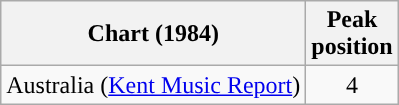<table class="wikitable">
<tr>
<th scope="col">Chart (1984)</th>
<th>Peak<br>position</th>
</tr>
<tr>
<td>Australia (<a href='#'>Kent Music Report</a>)</td>
<td style="text-align:center;">4</td>
</tr>
</table>
